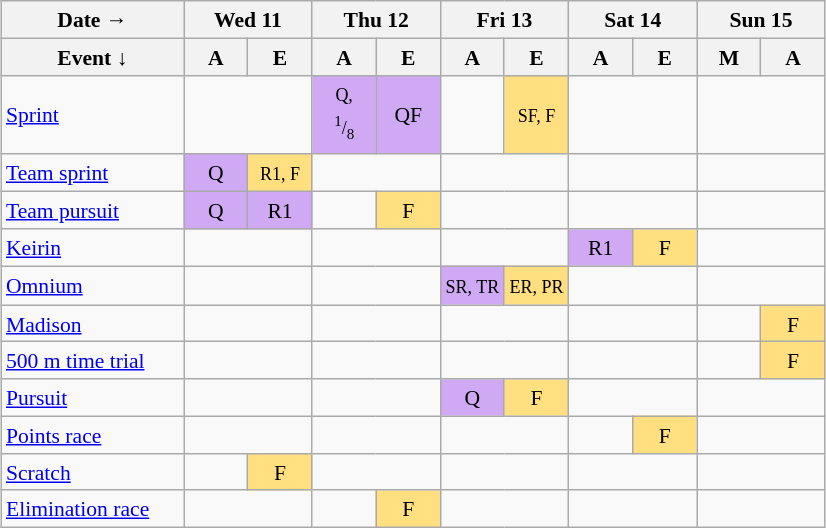<table class="wikitable" style="margin:0.5em auto; font-size:90%; line-height:1.25em;text-align:center;">
<tr>
<th>Date →</th>
<th colspan=2>Wed 11</th>
<th colspan=2>Thu 12</th>
<th colspan=2>Fri 13</th>
<th colspan=2>Sat 14</th>
<th colspan=2>Sun 15</th>
</tr>
<tr>
<th style="width:8em;">Event ↓</th>
<th style="width:2.5em;">A</th>
<th style="width:2.5em;">E</th>
<th style="width:2.5em;">A</th>
<th style="width:2.5em;">E</th>
<th style="width:2.5em;">A</th>
<th style="width:2.5em;">E</th>
<th style="width:2.5em;">A</th>
<th style="width:2.5em;">E</th>
<th style="width:2.5em;">M</th>
<th style="width:2.5em;">A</th>
</tr>
<tr>
<td align=left><a href='#'>Sprint</a></td>
<td colspan=2></td>
<td bgcolor="#D0A9F5"><small>Q,</small><br><small><sup>1</sup>/<sub>8</sub></small></td>
<td bgcolor="#D0A9F5">QF</td>
<td></td>
<td bgcolor="#FFDF80"><small>SF, F</small></td>
<td colspan=2></td>
<td colspan=2></td>
</tr>
<tr>
<td align=left><a href='#'>Team sprint</a></td>
<td bgcolor="#D0A9F5">Q</td>
<td bgcolor="#FFDF80"><small>R1, F</small></td>
<td colspan=2></td>
<td colspan=2></td>
<td colspan=2></td>
<td colspan=2></td>
</tr>
<tr>
<td align=left><a href='#'>Team pursuit</a></td>
<td bgcolor="#D0A9F5">Q</td>
<td bgcolor="#D0A9F5">R1</td>
<td></td>
<td bgcolor="#FFDF80">F</td>
<td colspan=2></td>
<td colspan=2></td>
<td colspan=2></td>
</tr>
<tr>
<td align=left><a href='#'>Keirin</a></td>
<td colspan=2></td>
<td colspan=2></td>
<td colspan=2></td>
<td bgcolor="#D0A9F5">R1</td>
<td bgcolor="#FFDF80">F</td>
<td colspan=2></td>
</tr>
<tr>
<td align=left><a href='#'>Omnium</a></td>
<td colspan=2></td>
<td colspan=2></td>
<td bgcolor="#D0A9F5"><small>SR, TR</small></td>
<td bgcolor="#FFDF80"><small>ER, PR</small></td>
<td colspan=2></td>
<td colspan=2></td>
</tr>
<tr>
<td align=left><a href='#'>Madison</a></td>
<td colspan=2></td>
<td colspan=2></td>
<td colspan=2></td>
<td colspan=2></td>
<td></td>
<td bgcolor="#FFDF80">F</td>
</tr>
<tr>
<td align=left><a href='#'>500 m time trial</a></td>
<td colspan=2></td>
<td colspan=2></td>
<td colspan=2></td>
<td colspan=2></td>
<td></td>
<td bgcolor="#FFDF80">F</td>
</tr>
<tr>
<td align=left><a href='#'>Pursuit</a></td>
<td colspan=2></td>
<td colspan=2></td>
<td bgcolor="#D0A9F5">Q</td>
<td bgcolor="#FFDF80">F</td>
<td colspan=2></td>
<td colspan=2></td>
</tr>
<tr>
<td align=left><a href='#'>Points race</a></td>
<td colspan=2></td>
<td colspan=2></td>
<td colspan=2></td>
<td></td>
<td bgcolor="#FFDF80">F</td>
<td colspan=2></td>
</tr>
<tr>
<td align=left><a href='#'>Scratch</a></td>
<td></td>
<td bgcolor="#FFDF80">F</td>
<td colspan=2></td>
<td colspan=2></td>
<td colspan=2></td>
<td colspan=2></td>
</tr>
<tr>
<td align=left><a href='#'>Elimination race</a></td>
<td colspan=2></td>
<td></td>
<td bgcolor="#FFDF80">F</td>
<td colspan=2></td>
<td colspan=2></td>
<td colspan=2></td>
</tr>
</table>
